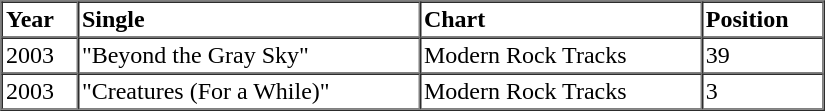<table border=1 cellspacing=0 cellpadding=2 width="550px">
<tr>
<th align="left">Year</th>
<th align="left">Single</th>
<th align="left">Chart</th>
<th align="left">Position</th>
</tr>
<tr>
<td align="left">2003</td>
<td align="left">"Beyond the Gray Sky"</td>
<td align="left">Modern Rock Tracks</td>
<td align="left">39</td>
</tr>
<tr>
<td align="left">2003</td>
<td align="left">"Creatures (For a While)"</td>
<td align="left">Modern Rock Tracks</td>
<td align="left">3</td>
</tr>
<tr>
</tr>
</table>
